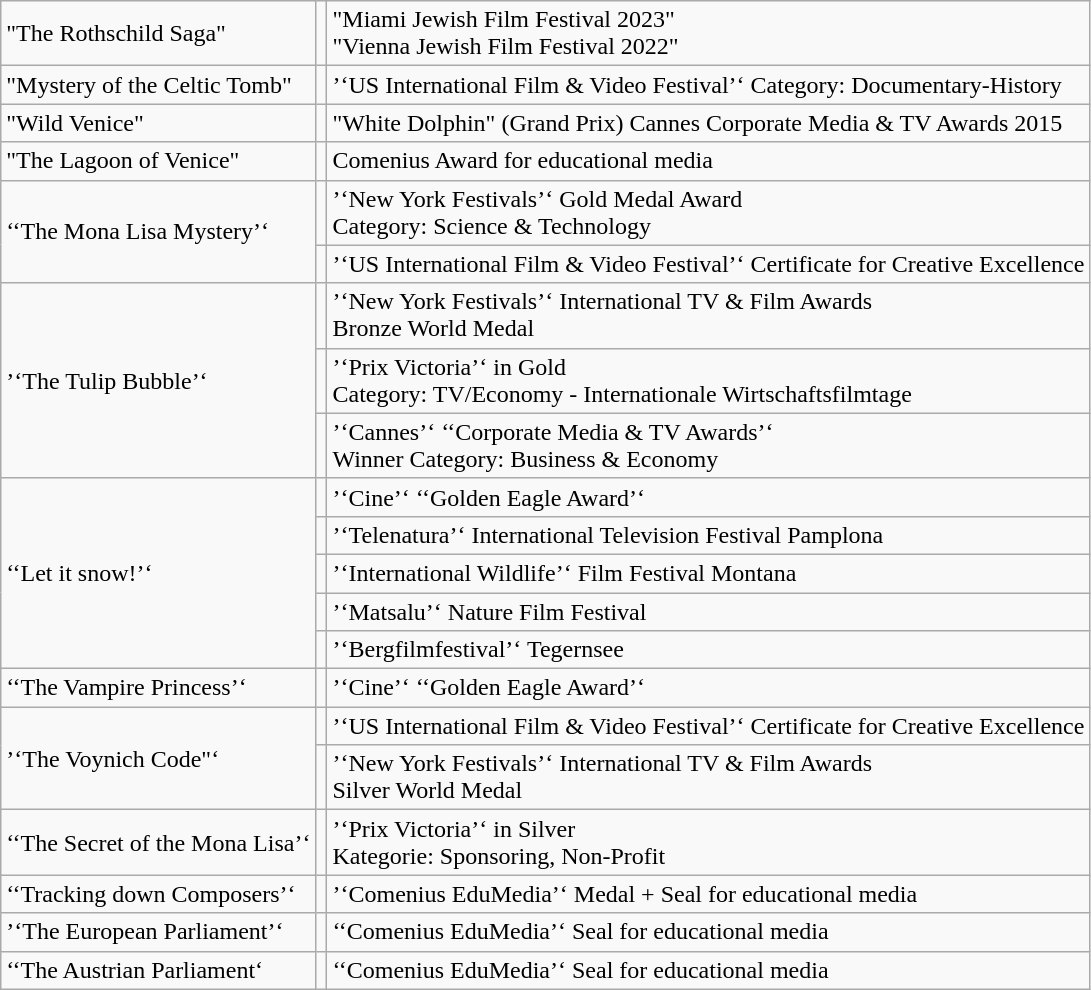<table class="wikitable">
<tr>
<td>"The Rothschild Saga"</td>
<td></td>
<td>"Miami Jewish Film Festival 2023"<br>"Vienna Jewish Film Festival 2022"</td>
</tr>
<tr>
<td>"Mystery of the Celtic Tomb"</td>
<td></td>
<td>’‘US International Film & Video Festival’‘ Category: Documentary-History</td>
</tr>
<tr>
<td>"Wild Venice"</td>
<td></td>
<td>"White Dolphin" (Grand Prix) Cannes Corporate Media & TV Awards 2015</td>
</tr>
<tr>
<td>"The Lagoon of Venice"</td>
<td></td>
<td>Comenius Award for educational media</td>
</tr>
<tr>
<td rowspan="2">‘‘The Mona Lisa Mystery’‘</td>
<td></td>
<td>’‘New York Festivals’‘ Gold Medal Award<br>Category: Science & Technology</td>
</tr>
<tr>
<td></td>
<td>’‘US International Film & Video Festival’‘ Certificate for Creative Excellence</td>
</tr>
<tr>
<td rowspan="3">’‘The Tulip Bubble’‘</td>
<td></td>
<td>’‘New York Festivals’‘ International TV & Film Awards<br>Bronze World Medal</td>
</tr>
<tr>
<td></td>
<td>’‘Prix Victoria’‘ in Gold<br>Category: TV/Economy - Internationale Wirtschaftsfilmtage</td>
</tr>
<tr>
<td></td>
<td>’‘Cannes’‘ ‘‘Corporate Media & TV Awards’‘<br>Winner Category: Business & Economy</td>
</tr>
<tr>
<td rowspan="5">‘‘Let it snow!’‘</td>
<td></td>
<td>’‘Cine’‘ ‘‘Golden Eagle Award’‘</td>
</tr>
<tr>
<td></td>
<td>’‘Telenatura’‘ International Television Festival Pamplona</td>
</tr>
<tr>
<td></td>
<td>’‘International Wildlife’‘ Film Festival Montana</td>
</tr>
<tr>
<td></td>
<td>’‘Matsalu’‘ Nature Film Festival</td>
</tr>
<tr>
<td></td>
<td>’‘Bergfilmfestival’‘ Tegernsee</td>
</tr>
<tr>
<td>‘‘The Vampire Princess’‘</td>
<td></td>
<td>’‘Cine’‘ ‘‘Golden Eagle Award’‘</td>
</tr>
<tr>
<td rowspan="2">’‘The Voynich Code"‘</td>
<td></td>
<td>’‘US International Film & Video Festival’‘ Certificate for Creative Excellence</td>
</tr>
<tr>
<td></td>
<td>’‘New York Festivals’‘ International TV & Film Awards<br>Silver World Medal</td>
</tr>
<tr>
<td>‘‘The Secret of the Mona Lisa’‘</td>
<td></td>
<td>’‘Prix Victoria’‘ in Silver<br>Kategorie: Sponsoring, Non-Profit</td>
</tr>
<tr>
<td>‘‘Tracking down Composers’‘</td>
<td></td>
<td>’‘Comenius EduMedia’‘ Medal + Seal for educational media</td>
</tr>
<tr>
<td>’‘The European Parliament’‘</td>
<td></td>
<td>‘‘Comenius EduMedia’‘ Seal for educational media</td>
</tr>
<tr>
<td>‘‘The Austrian Parliament‘</td>
<td></td>
<td>‘‘Comenius EduMedia’‘ Seal for educational media</td>
</tr>
</table>
